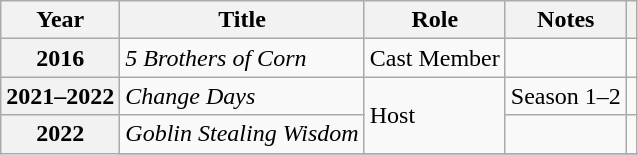<table class="wikitable  plainrowheaders">
<tr>
<th scope="col">Year</th>
<th scope="col">Title</th>
<th scope="col">Role</th>
<th>Notes</th>
<th scope="col" class="unsortable"></th>
</tr>
<tr>
<th scope="row">2016</th>
<td><em>5 Brothers of Corn</em></td>
<td>Cast Member</td>
<td></td>
<td></td>
</tr>
<tr>
<th scope="row">2021–2022</th>
<td><em>Change Days</em></td>
<td rowspan=2>Host</td>
<td>Season 1–2</td>
<td></td>
</tr>
<tr>
<th scope="row" rowspan=2>2022</th>
<td><em>Goblin Stealing Wisdom</em></td>
<td></td>
<td></td>
</tr>
<tr>
</tr>
</table>
